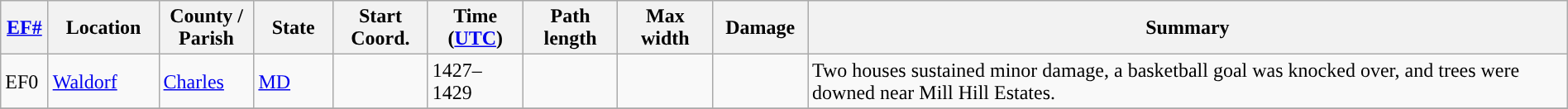<table class="wikitable sortable" style="width:100%;">
<tr>
<th scope="col" width="3%" align="center"><a href='#'>EF#</a></th>
<th scope="col" width="7%" align="center" class="unsortable">Location</th>
<th scope="col" width="6%" align="center" class="unsortable">County / Parish</th>
<th scope="col" width="5%" align="center">State</th>
<th scope="col" width="6%" align="center">Start Coord.</th>
<th scope="col" width="6%" align="center">Time (<a href='#'>UTC</a>)</th>
<th scope="col" width="6%" align="center">Path length</th>
<th scope="col" width="6%" align="center">Max width</th>
<th scope="col" width="6%" align="center">Damage</th>
<th scope="col" width="48%" class="unsortable" align="center">Summary</th>
</tr>
<tr>
<td>EF0</td>
<td><a href='#'>Waldorf</a></td>
<td><a href='#'>Charles</a></td>
<td><a href='#'>MD</a></td>
<td></td>
<td>1427–1429</td>
<td></td>
<td></td>
<td></td>
<td>Two houses sustained minor damage, a basketball goal was knocked over, and trees were downed near Mill Hill Estates.</td>
</tr>
<tr>
</tr>
</table>
